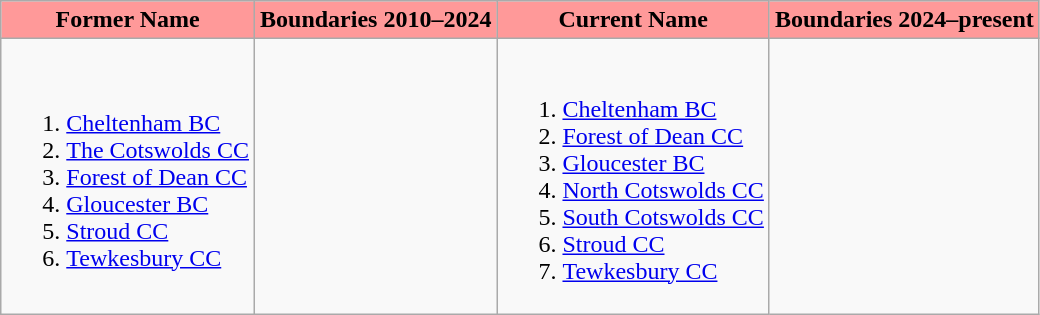<table class="wikitable">
<tr>
<th style="background-color:#ff9999">Former Name</th>
<th style="background-color:#ff9999">Boundaries 2010–2024</th>
<th style="background-color:#ff9999">Current Name</th>
<th style="background-color:#ff9999">Boundaries 2024–present</th>
</tr>
<tr>
<td><br><ol><li><a href='#'>Cheltenham BC</a></li><li><a href='#'>The Cotswolds CC</a></li><li><a href='#'>Forest of Dean CC</a></li><li><a href='#'>Gloucester BC</a></li><li><a href='#'>Stroud CC</a></li><li><a href='#'>Tewkesbury CC</a></li></ol></td>
<td></td>
<td><br><ol><li><a href='#'>Cheltenham BC</a></li><li><a href='#'>Forest of Dean CC</a></li><li><a href='#'>Gloucester BC</a></li><li><a href='#'>North Cotswolds CC</a></li><li><a href='#'>South Cotswolds CC</a></li><li><a href='#'>Stroud CC</a></li><li><a href='#'>Tewkesbury CC</a></li></ol></td>
<td><br></td>
</tr>
</table>
